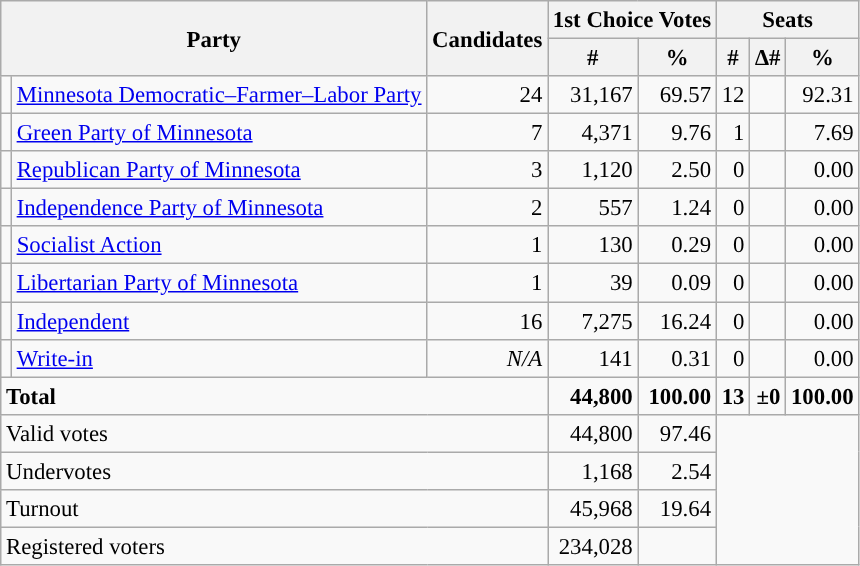<table class="wikitable" style="font-size:95%">
<tr>
<th rowspan="2" colspan="2">Party</th>
<th rowspan="2">Candidates</th>
<th colspan="2">1st Choice Votes</th>
<th colspan="3">Seats</th>
</tr>
<tr>
<th>#</th>
<th>%</th>
<th>#</th>
<th>∆#</th>
<th>%</th>
</tr>
<tr>
<td style="background-color:"></td>
<td><a href='#'>Minnesota Democratic–Farmer–Labor Party</a></td>
<td align="right">24</td>
<td align="right">31,167</td>
<td align="right">69.57</td>
<td align="right">12</td>
<td align="right"></td>
<td align="right">92.31</td>
</tr>
<tr>
<td style="background-color:"></td>
<td><a href='#'>Green Party of Minnesota</a></td>
<td align="right">7</td>
<td align="right">4,371</td>
<td align="right">9.76</td>
<td align="right">1</td>
<td align="right"></td>
<td align="right">7.69</td>
</tr>
<tr>
<td style="background-color:"></td>
<td><a href='#'>Republican Party of Minnesota</a></td>
<td align="right">3</td>
<td align="right">1,120</td>
<td align="right">2.50</td>
<td align="right">0</td>
<td align="right"></td>
<td align="right">0.00</td>
</tr>
<tr>
<td style="background-color:"></td>
<td><a href='#'>Independence Party of Minnesota</a></td>
<td align="right">2</td>
<td align="right">557</td>
<td align="right">1.24</td>
<td align="right">0</td>
<td align="right"></td>
<td align="right">0.00</td>
</tr>
<tr>
<td style="background-color:"></td>
<td><a href='#'>Socialist Action</a></td>
<td align="right">1</td>
<td align="right">130</td>
<td align="right">0.29</td>
<td align="right">0</td>
<td align="right"></td>
<td align="right">0.00</td>
</tr>
<tr>
<td style="background-color:"></td>
<td><a href='#'>Libertarian Party of Minnesota</a></td>
<td align="right">1</td>
<td align="right">39</td>
<td align="right">0.09</td>
<td align="right">0</td>
<td align="right"></td>
<td align="right">0.00</td>
</tr>
<tr>
<td style="background-color:"></td>
<td><a href='#'>Independent</a></td>
<td align="right">16</td>
<td align="right">7,275</td>
<td align="right">16.24</td>
<td align="right">0</td>
<td align="right"></td>
<td align="right">0.00</td>
</tr>
<tr>
<td style="background-color:"></td>
<td><a href='#'>Write-in</a></td>
<td align="right"><em>N/A</em></td>
<td align="right">141</td>
<td align="right">0.31</td>
<td align="right">0</td>
<td align="right"></td>
<td align="right">0.00</td>
</tr>
<tr>
<td colspan="3" align="left"><strong>Total</strong></td>
<td align="right"><strong>44,800</strong></td>
<td align="right"><strong>100.00</strong></td>
<td align="right"><strong>13</strong></td>
<td align="right"><strong>±0</strong></td>
<td align="right"><strong>100.00</strong></td>
</tr>
<tr>
<td colspan="3" align="left">Valid votes</td>
<td colspan="1" align="right">44,800</td>
<td colspan="1" align="right">97.46</td>
</tr>
<tr>
<td colspan="3" align="left">Undervotes</td>
<td colspan="1" align="right">1,168</td>
<td colspan="1" align="right">2.54</td>
</tr>
<tr>
<td colspan="3" align="left">Turnout</td>
<td colspan="1" align="right">45,968</td>
<td colspan="1" align="right">19.64</td>
</tr>
<tr>
<td colspan="3" align="left">Registered voters</td>
<td colspan="1" align="right">234,028</td>
<td colspan="1" align="right"></td>
</tr>
</table>
